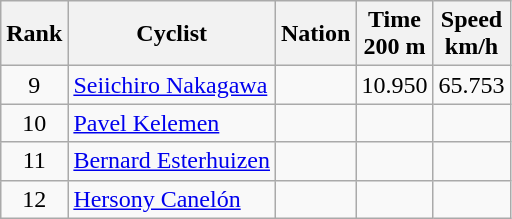<table class="wikitable sortable" style="text-align:center;">
<tr>
<th>Rank</th>
<th>Cyclist</th>
<th>Nation</th>
<th>Time<br>200 m</th>
<th>Speed<br>km/h</th>
</tr>
<tr>
<td>9</td>
<td align=left><a href='#'>Seiichiro Nakagawa</a></td>
<td align=left></td>
<td>10.950</td>
<td>65.753</td>
</tr>
<tr>
<td>10</td>
<td align=left><a href='#'>Pavel Kelemen</a></td>
<td align=left></td>
<td></td>
<td></td>
</tr>
<tr>
<td>11</td>
<td align=left><a href='#'>Bernard Esterhuizen</a></td>
<td align=left></td>
<td></td>
<td></td>
</tr>
<tr>
<td>12</td>
<td align=left><a href='#'>Hersony Canelón</a></td>
<td align=left></td>
<td></td>
<td></td>
</tr>
</table>
